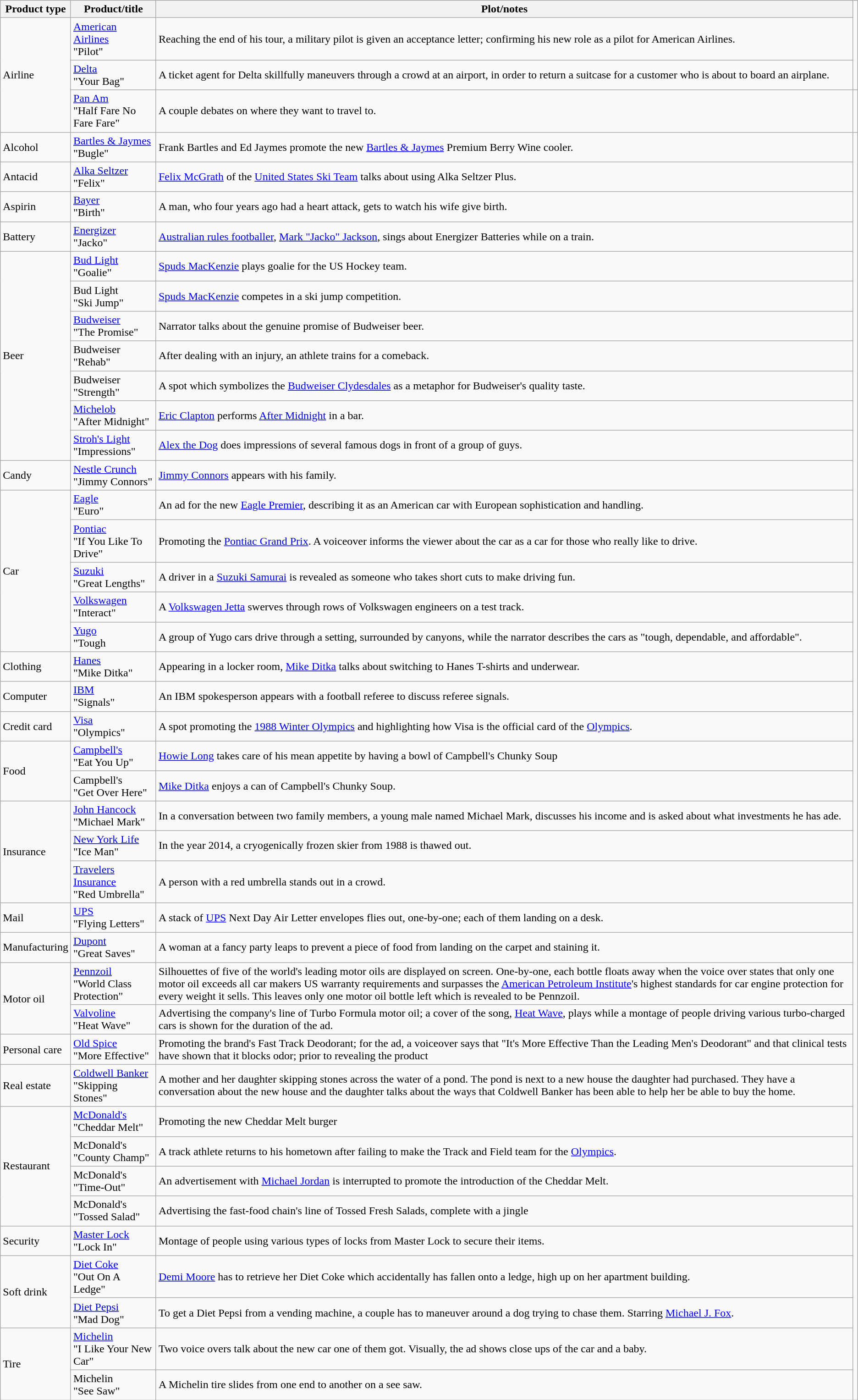<table class="wikitable">
<tr>
<th>Product type</th>
<th>Product/title</th>
<th>Plot/notes</th>
</tr>
<tr>
<td rowspan="3">Airline</td>
<td><a href='#'>American Airlines</a><br>"Pilot"</td>
<td>Reaching the end of his tour, a military pilot is given an acceptance letter; confirming his new role as a pilot for American Airlines.</td>
</tr>
<tr>
<td><a href='#'>Delta</a><br>"Your Bag"</td>
<td>A ticket agent for Delta skillfully maneuvers through a crowd at an airport, in order to return a suitcase for a customer who is about to board an airplane.</td>
</tr>
<tr>
<td><a href='#'>Pan Am</a><br>"Half Fare No Fare Fare"</td>
<td>A couple debates on where they want to travel to.</td>
<td></td>
</tr>
<tr>
<td>Alcohol</td>
<td><a href='#'>Bartles & Jaymes</a><br>"Bugle"</td>
<td>Frank Bartles and Ed Jaymes promote the new <a href='#'>Bartles & Jaymes</a> Premium Berry Wine cooler.</td>
</tr>
<tr>
<td>Antacid</td>
<td><a href='#'>Alka Seltzer</a><br>"Felix"</td>
<td><a href='#'>Felix McGrath</a> of the <a href='#'>United States Ski Team</a> talks about using Alka Seltzer Plus.</td>
</tr>
<tr>
<td>Aspirin</td>
<td><a href='#'>Bayer</a><br>"Birth"</td>
<td>A man, who four years ago had a heart attack, gets to watch his wife give birth.</td>
</tr>
<tr>
<td>Battery</td>
<td><a href='#'>Energizer</a><br>"Jacko"</td>
<td><a href='#'>Australian rules footballer</a>, <a href='#'>Mark "Jacko" Jackson</a>, sings about Energizer Batteries while on a train.</td>
</tr>
<tr>
<td rowspan="7">Beer</td>
<td><a href='#'>Bud Light</a><br>"Goalie"</td>
<td><a href='#'>Spuds MacKenzie</a> plays goalie for the US Hockey team.</td>
</tr>
<tr>
<td>Bud Light<br>"Ski Jump"</td>
<td><a href='#'>Spuds MacKenzie</a> competes in a ski jump competition.</td>
</tr>
<tr>
<td><a href='#'>Budweiser</a><br>"The Promise"</td>
<td>Narrator talks about the genuine promise of Budweiser beer.</td>
</tr>
<tr>
<td>Budweiser<br>"Rehab"</td>
<td>After dealing with an injury, an athlete trains for a comeback.</td>
</tr>
<tr>
<td>Budweiser<br>"Strength"</td>
<td>A spot which symbolizes the <a href='#'>Budweiser Clydesdales</a> as a metaphor for Budweiser's quality taste.</td>
</tr>
<tr>
<td><a href='#'>Michelob</a><br>"After Midnight"</td>
<td><a href='#'>Eric Clapton</a> performs <a href='#'>After Midnight</a> in a bar.</td>
</tr>
<tr>
<td><a href='#'>Stroh's Light</a><br>"Impressions"</td>
<td><a href='#'>Alex the Dog</a> does impressions of several famous dogs in front of a group of guys.</td>
</tr>
<tr>
<td>Candy</td>
<td><a href='#'>Nestle Crunch</a><br>"Jimmy Connors"</td>
<td><a href='#'>Jimmy Connors</a> appears with his family.</td>
</tr>
<tr>
<td rowspan="5">Car</td>
<td><a href='#'>Eagle</a><br>"Euro"</td>
<td>An ad for the new <a href='#'>Eagle Premier</a>, describing it as an American car with European sophistication and handling.</td>
</tr>
<tr>
<td><a href='#'>Pontiac</a><br>"If You Like To Drive"</td>
<td>Promoting the <a href='#'>Pontiac Grand Prix</a>. A voiceover informs the viewer about the car as a car for those who really like to drive.</td>
</tr>
<tr>
<td><a href='#'>Suzuki</a><br>"Great Lengths"</td>
<td>A driver in a <a href='#'>Suzuki Samurai</a> is revealed as someone who takes short cuts to make driving fun.</td>
</tr>
<tr>
<td><a href='#'>Volkswagen</a><br>"Interact"</td>
<td>A <a href='#'>Volkswagen Jetta</a> swerves through rows of Volkswagen engineers on a test track.</td>
</tr>
<tr>
<td><a href='#'>Yugo</a><br>"Tough</td>
<td>A group of Yugo cars drive through a setting, surrounded by canyons, while the narrator describes the cars as "tough, dependable, and affordable".</td>
</tr>
<tr>
<td>Clothing</td>
<td><a href='#'>Hanes</a><br>"Mike Ditka"</td>
<td>Appearing in a locker room, <a href='#'>Mike Ditka</a> talks about switching to Hanes T-shirts and underwear.</td>
</tr>
<tr>
<td>Computer</td>
<td><a href='#'>IBM</a><br>"Signals"</td>
<td>An IBM spokesperson appears with a football referee to discuss referee signals.</td>
</tr>
<tr>
<td>Credit card</td>
<td><a href='#'>Visa</a><br>"Olympics"</td>
<td>A spot promoting the <a href='#'>1988 Winter Olympics</a> and highlighting how Visa is the official card of the <a href='#'>Olympics</a>.</td>
</tr>
<tr>
<td rowspan="2">Food</td>
<td><a href='#'>Campbell's</a><br>"Eat You Up"</td>
<td><a href='#'>Howie Long</a> takes care of his mean appetite by having a bowl of Campbell's Chunky Soup</td>
</tr>
<tr>
<td>Campbell's<br>"Get Over Here"</td>
<td><a href='#'>Mike Ditka</a> enjoys a can of Campbell's Chunky Soup.</td>
</tr>
<tr>
<td rowspan="3">Insurance</td>
<td><a href='#'>John Hancock</a><br>"Michael Mark"</td>
<td>In a conversation between two family members, a young male named Michael Mark, discusses his income and is asked about what investments he has ade.</td>
</tr>
<tr>
<td><a href='#'>New York Life</a><br>"Ice Man"</td>
<td>In the year 2014, a cryogenically frozen skier from 1988 is thawed out.</td>
</tr>
<tr>
<td><a href='#'>Travelers Insurance</a><br>"Red Umbrella"</td>
<td>A person with a red umbrella stands out in a crowd.</td>
</tr>
<tr>
<td>Mail</td>
<td><a href='#'>UPS</a><br>"Flying Letters"</td>
<td>A stack of <a href='#'>UPS</a> Next Day Air Letter envelopes flies out, one-by-one; each of them landing on a desk.</td>
</tr>
<tr>
<td>Manufacturing</td>
<td><a href='#'>Dupont</a><br>"Great Saves"</td>
<td>A woman at a fancy party leaps to prevent a piece of food from landing on the carpet and staining it.</td>
</tr>
<tr>
<td rowspan="2">Motor oil</td>
<td><a href='#'>Pennzoil</a><br>"World Class Protection"</td>
<td>Silhouettes of five of the world's leading motor oils are displayed on screen. One-by-one, each bottle floats away when the voice over states that only one motor oil exceeds all car makers US warranty requirements and surpasses the <a href='#'>American Petroleum Institute</a>'s highest standards for car engine protection for every weight it sells. This leaves only one motor oil bottle left which is revealed to be Pennzoil.</td>
</tr>
<tr>
<td><a href='#'>Valvoline</a><br>"Heat Wave"</td>
<td>Advertising the company's line of Turbo Formula motor oil; a cover of the song, <a href='#'>Heat Wave</a>, plays while a montage of people driving various turbo-charged cars is shown for the duration of the ad.</td>
</tr>
<tr>
<td>Personal care</td>
<td><a href='#'>Old Spice</a><br>"More Effective"</td>
<td>Promoting the brand's Fast Track Deodorant; for the ad, a voiceover says that "It's More Effective Than the Leading Men's Deodorant" and that clinical tests have shown that it blocks odor; prior to revealing the product</td>
</tr>
<tr>
<td>Real estate</td>
<td><a href='#'>Coldwell Banker</a><br>"Skipping Stones"</td>
<td>A mother and her daughter skipping stones across the water of a pond. The pond is next to a new house the daughter had purchased. They have a conversation about the new house and the daughter talks about the ways that Coldwell Banker has been able to help her be able to buy the home.</td>
</tr>
<tr>
<td rowspan="4">Restaurant</td>
<td><a href='#'>McDonald's</a><br>"Cheddar Melt"</td>
<td>Promoting the new Cheddar Melt burger</td>
</tr>
<tr>
<td>McDonald's<br>"County Champ"</td>
<td>A track athlete returns to his hometown after failing to make the Track and Field team for the <a href='#'>Olympics</a>.</td>
</tr>
<tr>
<td>McDonald's<br>"Time-Out"</td>
<td>An advertisement with <a href='#'>Michael Jordan</a> is interrupted to promote the introduction of the Cheddar Melt.</td>
</tr>
<tr>
<td>McDonald's<br>"Tossed Salad"</td>
<td>Advertising the fast-food chain's line of Tossed Fresh Salads, complete with a jingle</td>
</tr>
<tr>
<td>Security</td>
<td><a href='#'>Master Lock</a><br>"Lock In"</td>
<td>Montage of people using various types of locks from Master Lock to secure their items.</td>
</tr>
<tr>
<td rowspan="2">Soft drink</td>
<td><a href='#'>Diet Coke</a><br>"Out On A Ledge"</td>
<td><a href='#'>Demi Moore</a> has to retrieve her Diet Coke which accidentally has fallen onto a ledge, high up on her apartment building.</td>
</tr>
<tr>
<td><a href='#'>Diet Pepsi</a><br>"Mad Dog"</td>
<td>To get a Diet Pepsi from a vending machine, a couple has to maneuver around a dog trying to chase them. Starring <a href='#'>Michael J. Fox</a>.</td>
</tr>
<tr>
<td rowspan="2">Tire</td>
<td><a href='#'>Michelin</a><br>"I Like Your New Car"</td>
<td>Two voice overs talk about the new car one of them got. Visually, the ad shows close ups of the car and a baby.</td>
</tr>
<tr>
<td>Michelin<br>"See Saw"</td>
<td>A Michelin tire slides from one end to another on a see saw.</td>
</tr>
</table>
